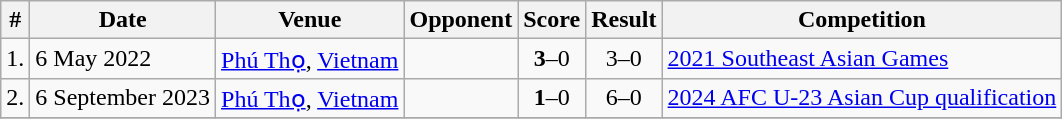<table class="wikitable">
<tr>
<th>#</th>
<th>Date</th>
<th>Venue</th>
<th>Opponent</th>
<th>Score</th>
<th>Result</th>
<th>Competition</th>
</tr>
<tr>
<td>1.</td>
<td>6 May 2022</td>
<td><a href='#'>Phú Thọ</a>, <a href='#'>Vietnam</a></td>
<td></td>
<td align=center><strong>3</strong>–0</td>
<td align=center>3–0</td>
<td><a href='#'>2021 Southeast Asian Games</a></td>
</tr>
<tr>
<td>2.</td>
<td>6 September 2023</td>
<td><a href='#'>Phú Thọ</a>, <a href='#'>Vietnam</a></td>
<td></td>
<td align=center><strong>1</strong>–0</td>
<td align=center>6–0</td>
<td><a href='#'>2024 AFC U-23 Asian Cup qualification</a></td>
</tr>
<tr>
</tr>
</table>
